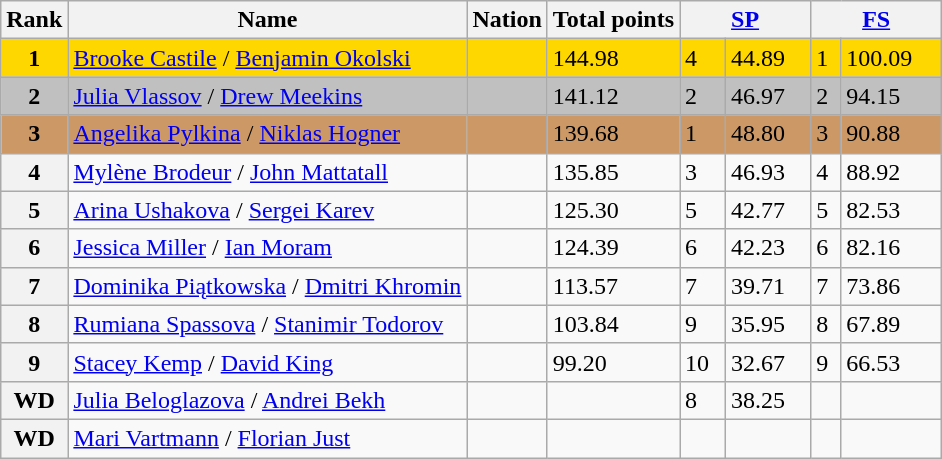<table class="wikitable">
<tr>
<th>Rank</th>
<th>Name</th>
<th>Nation</th>
<th>Total points</th>
<th colspan="2" width="80px"><a href='#'>SP</a></th>
<th colspan="2" width="80px"><a href='#'>FS</a></th>
</tr>
<tr bgcolor="gold">
<td align="center"><strong>1</strong></td>
<td><a href='#'>Brooke Castile</a> / <a href='#'>Benjamin Okolski</a></td>
<td></td>
<td>144.98</td>
<td>4</td>
<td>44.89</td>
<td>1</td>
<td>100.09</td>
</tr>
<tr bgcolor="silver">
<td align="center"><strong>2</strong></td>
<td><a href='#'>Julia Vlassov</a> / <a href='#'>Drew Meekins</a></td>
<td></td>
<td>141.12</td>
<td>2</td>
<td>46.97</td>
<td>2</td>
<td>94.15</td>
</tr>
<tr bgcolor="cc9966">
<td align="center"><strong>3</strong></td>
<td><a href='#'>Angelika Pylkina</a> / <a href='#'>Niklas Hogner</a></td>
<td></td>
<td>139.68</td>
<td>1</td>
<td>48.80</td>
<td>3</td>
<td>90.88</td>
</tr>
<tr>
<th>4</th>
<td><a href='#'>Mylène Brodeur</a> / <a href='#'>John Mattatall</a></td>
<td></td>
<td>135.85</td>
<td>3</td>
<td>46.93</td>
<td>4</td>
<td>88.92</td>
</tr>
<tr>
<th>5</th>
<td><a href='#'>Arina Ushakova</a> / <a href='#'>Sergei Karev</a></td>
<td></td>
<td>125.30</td>
<td>5</td>
<td>42.77</td>
<td>5</td>
<td>82.53</td>
</tr>
<tr>
<th>6</th>
<td><a href='#'>Jessica Miller</a> / <a href='#'>Ian Moram</a></td>
<td></td>
<td>124.39</td>
<td>6</td>
<td>42.23</td>
<td>6</td>
<td>82.16</td>
</tr>
<tr>
<th>7</th>
<td><a href='#'>Dominika Piątkowska</a> / <a href='#'>Dmitri Khromin</a></td>
<td></td>
<td>113.57</td>
<td>7</td>
<td>39.71</td>
<td>7</td>
<td>73.86</td>
</tr>
<tr>
<th>8</th>
<td><a href='#'>Rumiana Spassova</a> / <a href='#'>Stanimir Todorov</a></td>
<td></td>
<td>103.84</td>
<td>9</td>
<td>35.95</td>
<td>8</td>
<td>67.89</td>
</tr>
<tr>
<th>9</th>
<td><a href='#'>Stacey Kemp</a> / <a href='#'>David King</a></td>
<td></td>
<td>99.20</td>
<td>10</td>
<td>32.67</td>
<td>9</td>
<td>66.53</td>
</tr>
<tr>
<th>WD</th>
<td><a href='#'>Julia Beloglazova</a> / <a href='#'>Andrei Bekh</a></td>
<td></td>
<td></td>
<td>8</td>
<td>38.25</td>
<td></td>
<td></td>
</tr>
<tr>
<th>WD</th>
<td><a href='#'>Mari Vartmann</a> / <a href='#'>Florian Just</a></td>
<td></td>
<td></td>
<td></td>
<td></td>
<td></td>
<td></td>
</tr>
</table>
